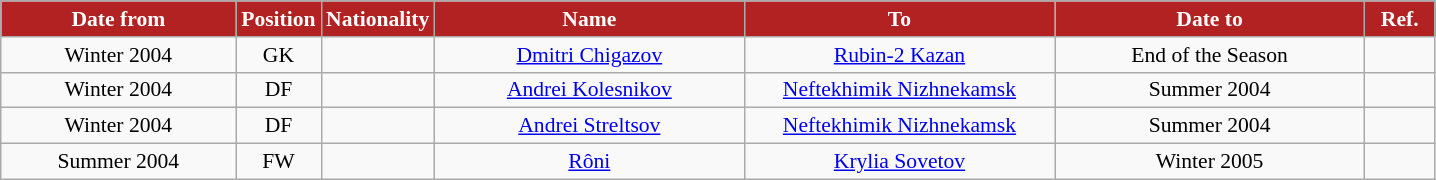<table class="wikitable" style="text-align:center; font-size:90%; ">
<tr>
<th style="background:#B22222; color:white; width:150px;">Date from</th>
<th style="background:#B22222; color:white; width:50px;">Position</th>
<th style="background:#B22222; color:white; width:50px;">Nationality</th>
<th style="background:#B22222; color:white; width:200px;">Name</th>
<th style="background:#B22222; color:white; width:200px;">To</th>
<th style="background:#B22222; color:white; width:200px;">Date to</th>
<th style="background:#B22222; color:white; width:40px;">Ref.</th>
</tr>
<tr>
<td>Winter 2004</td>
<td>GK</td>
<td></td>
<td><a href='#'>Dmitri Chigazov</a></td>
<td><a href='#'>Rubin-2 Kazan</a></td>
<td>End of the Season</td>
<td></td>
</tr>
<tr>
<td>Winter 2004</td>
<td>DF</td>
<td></td>
<td><a href='#'>Andrei Kolesnikov</a></td>
<td><a href='#'>Neftekhimik Nizhnekamsk</a></td>
<td>Summer 2004</td>
<td></td>
</tr>
<tr>
<td>Winter 2004</td>
<td>DF</td>
<td></td>
<td><a href='#'>Andrei Streltsov</a></td>
<td><a href='#'>Neftekhimik Nizhnekamsk</a></td>
<td>Summer 2004</td>
<td></td>
</tr>
<tr>
<td>Summer 2004</td>
<td>FW</td>
<td></td>
<td><a href='#'>Rôni</a></td>
<td><a href='#'>Krylia Sovetov</a></td>
<td>Winter 2005</td>
<td></td>
</tr>
</table>
